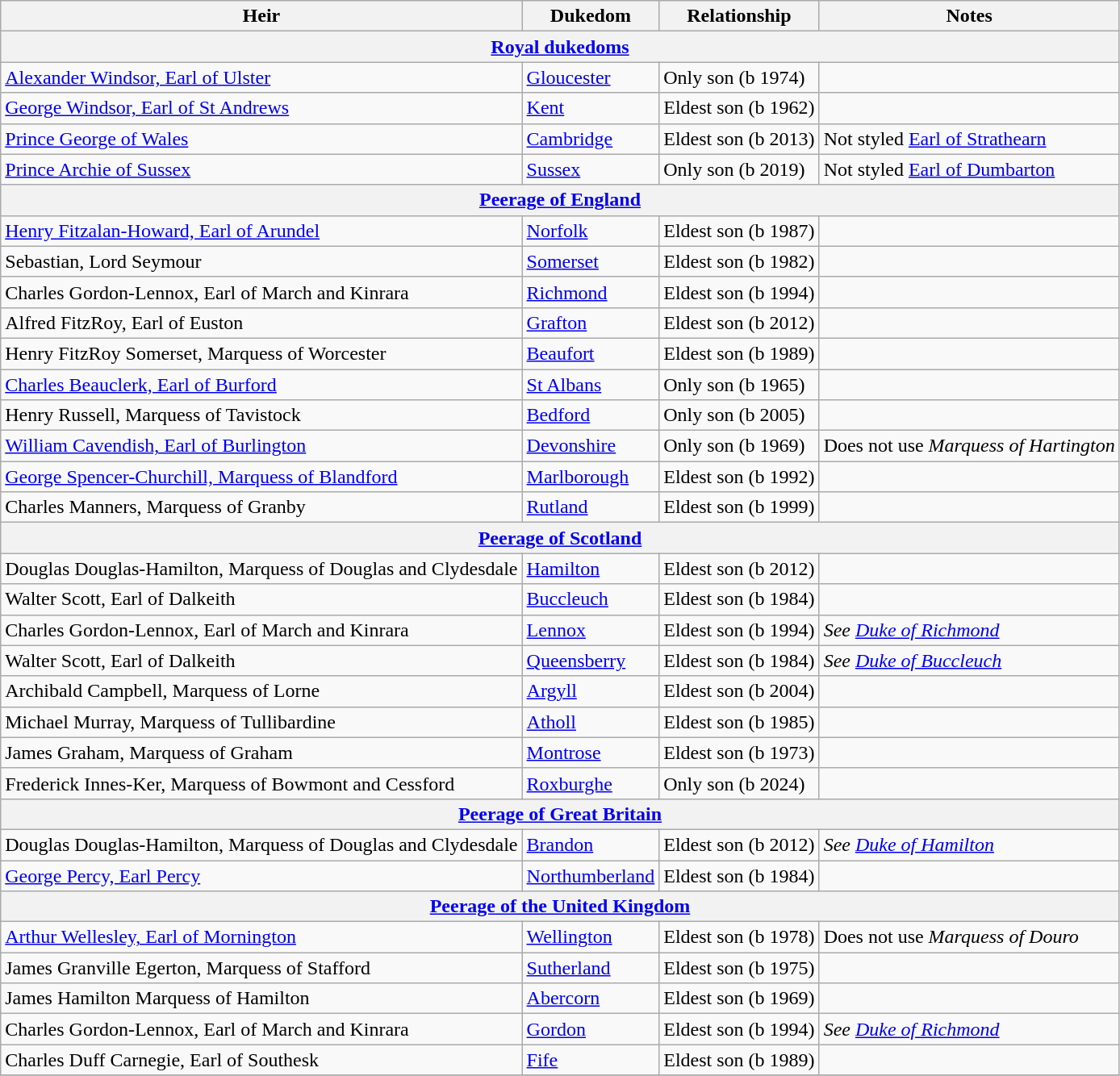<table class="wikitable">
<tr>
<th>Heir</th>
<th>Dukedom</th>
<th>Relationship</th>
<th>Notes</th>
</tr>
<tr>
<th colspan=4><a href='#'>Royal dukedoms</a></th>
</tr>
<tr>
<td><a href='#'>Alexander Windsor, Earl of Ulster</a></td>
<td><a href='#'>Gloucester</a></td>
<td>Only son (b 1974)</td>
<td></td>
</tr>
<tr>
<td><a href='#'>George Windsor, Earl of St Andrews</a></td>
<td><a href='#'>Kent</a></td>
<td>Eldest son (b 1962)</td>
<td></td>
</tr>
<tr>
<td><a href='#'>Prince George of Wales</a></td>
<td><a href='#'>Cambridge</a></td>
<td>Eldest son (b 2013)</td>
<td>Not styled <a href='#'>Earl of Strathearn</a></td>
</tr>
<tr>
<td><a href='#'>Prince Archie of Sussex</a></td>
<td><a href='#'>Sussex</a></td>
<td>Only son (b 2019)</td>
<td>Not styled <a href='#'>Earl of Dumbarton</a></td>
</tr>
<tr>
<th colspan=4><a href='#'>Peerage of England</a></th>
</tr>
<tr>
<td><a href='#'>Henry Fitzalan-Howard, Earl of Arundel</a></td>
<td><a href='#'>Norfolk</a></td>
<td>Eldest son (b 1987)</td>
<td></td>
</tr>
<tr>
<td>Sebastian, Lord Seymour</td>
<td><a href='#'>Somerset</a></td>
<td>Eldest son (b 1982)</td>
<td></td>
</tr>
<tr>
<td>Charles Gordon-Lennox, Earl of March and Kinrara</td>
<td><a href='#'>Richmond</a></td>
<td>Eldest son (b 1994)</td>
<td></td>
</tr>
<tr>
<td>Alfred FitzRoy, Earl of Euston</td>
<td><a href='#'>Grafton</a></td>
<td>Eldest son (b 2012)</td>
<td></td>
</tr>
<tr>
<td>Henry FitzRoy Somerset, Marquess of Worcester</td>
<td><a href='#'>Beaufort</a></td>
<td>Eldest son (b 1989)</td>
<td></td>
</tr>
<tr>
<td><a href='#'>Charles Beauclerk, Earl of Burford</a></td>
<td><a href='#'>St Albans</a></td>
<td>Only son (b 1965)</td>
<td></td>
</tr>
<tr>
<td>Henry Russell, Marquess of Tavistock</td>
<td><a href='#'>Bedford</a></td>
<td>Only son (b 2005)</td>
<td></td>
</tr>
<tr>
<td><a href='#'>William Cavendish, Earl of Burlington</a></td>
<td><a href='#'>Devonshire</a></td>
<td>Only son (b 1969)</td>
<td>Does not use <em>Marquess of Hartington</em></td>
</tr>
<tr>
<td><a href='#'>George Spencer-Churchill, Marquess of Blandford</a></td>
<td><a href='#'>Marlborough</a></td>
<td>Eldest son (b 1992)</td>
<td></td>
</tr>
<tr>
<td>Charles Manners, Marquess of Granby</td>
<td><a href='#'>Rutland</a></td>
<td>Eldest son (b 1999)</td>
<td></td>
</tr>
<tr>
<th colspan=4><a href='#'>Peerage of Scotland</a></th>
</tr>
<tr>
<td>Douglas Douglas-Hamilton, Marquess of Douglas and Clydesdale</td>
<td><a href='#'>Hamilton</a></td>
<td>Eldest son (b 2012)</td>
<td></td>
</tr>
<tr>
<td>Walter Scott, Earl of Dalkeith</td>
<td><a href='#'>Buccleuch</a></td>
<td>Eldest son (b 1984)</td>
<td></td>
</tr>
<tr>
<td>Charles Gordon-Lennox, Earl of March and Kinrara</td>
<td><a href='#'>Lennox</a></td>
<td>Eldest son (b 1994)</td>
<td><em>See <a href='#'>Duke of Richmond</a></em></td>
</tr>
<tr>
<td>Walter Scott, Earl of Dalkeith</td>
<td><a href='#'>Queensberry</a></td>
<td>Eldest son (b 1984)</td>
<td><em>See <a href='#'>Duke of Buccleuch</a></em></td>
</tr>
<tr>
<td>Archibald Campbell, Marquess of Lorne</td>
<td><a href='#'>Argyll</a></td>
<td>Eldest son (b 2004)</td>
<td></td>
</tr>
<tr>
<td>Michael Murray, Marquess of Tullibardine</td>
<td><a href='#'>Atholl</a></td>
<td>Eldest son (b 1985)</td>
<td></td>
</tr>
<tr>
<td>James Graham, Marquess of Graham</td>
<td><a href='#'>Montrose</a></td>
<td>Eldest son (b 1973)</td>
<td></td>
</tr>
<tr>
<td>Frederick Innes-Ker, Marquess of Bowmont and Cessford</td>
<td><a href='#'>Roxburghe</a></td>
<td>Only son (b 2024)</td>
<td></td>
</tr>
<tr>
<th colspan=4><a href='#'>Peerage of Great Britain</a></th>
</tr>
<tr>
<td>Douglas Douglas-Hamilton, Marquess of Douglas and Clydesdale</td>
<td><a href='#'>Brandon</a></td>
<td>Eldest son (b 2012)</td>
<td><em>See <a href='#'>Duke of Hamilton</a></em></td>
</tr>
<tr>
<td><a href='#'>George Percy, Earl Percy</a></td>
<td><a href='#'>Northumberland</a></td>
<td>Eldest son (b 1984)</td>
<td></td>
</tr>
<tr>
<th colspan=4><a href='#'>Peerage of the United Kingdom</a></th>
</tr>
<tr>
<td><a href='#'>Arthur Wellesley, Earl of Mornington</a></td>
<td><a href='#'>Wellington</a></td>
<td>Eldest son (b 1978)</td>
<td>Does not use <em>Marquess of Douro</em></td>
</tr>
<tr>
<td>James Granville Egerton, Marquess of Stafford</td>
<td><a href='#'>Sutherland</a></td>
<td>Eldest son (b 1975)</td>
<td></td>
</tr>
<tr>
<td>James Hamilton Marquess of Hamilton</td>
<td><a href='#'>Abercorn</a></td>
<td>Eldest son (b 1969)</td>
<td></td>
</tr>
<tr>
<td>Charles Gordon-Lennox, Earl of March and Kinrara</td>
<td><a href='#'>Gordon</a></td>
<td>Eldest son (b 1994)</td>
<td><em>See <a href='#'>Duke of Richmond</a></em></td>
</tr>
<tr>
<td>Charles Duff Carnegie, Earl of Southesk</td>
<td><a href='#'>Fife</a></td>
<td>Eldest son (b 1989)</td>
<td></td>
</tr>
<tr>
</tr>
</table>
